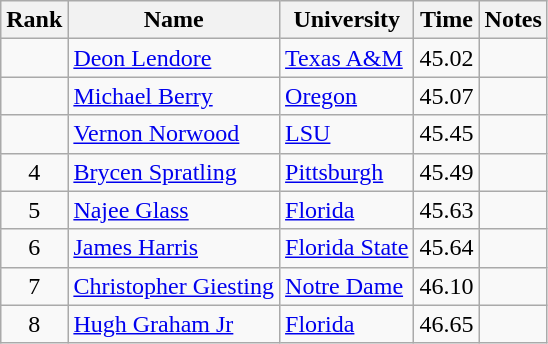<table class="wikitable sortable" style="text-align:center">
<tr>
<th>Rank</th>
<th>Name</th>
<th>University</th>
<th>Time</th>
<th>Notes</th>
</tr>
<tr>
<td></td>
<td align=left><a href='#'>Deon Lendore</a> </td>
<td align=left><a href='#'>Texas A&M</a></td>
<td>45.02</td>
<td></td>
</tr>
<tr>
<td></td>
<td align=left><a href='#'>Michael Berry</a></td>
<td align=left><a href='#'>Oregon</a></td>
<td>45.07</td>
<td></td>
</tr>
<tr>
<td></td>
<td align=left><a href='#'>Vernon Norwood</a></td>
<td align=left><a href='#'>LSU</a></td>
<td>45.45</td>
<td></td>
</tr>
<tr>
<td>4</td>
<td align=left><a href='#'>Brycen Spratling</a></td>
<td align="left"><a href='#'>Pittsburgh</a></td>
<td>45.49</td>
<td></td>
</tr>
<tr>
<td>5</td>
<td align=left><a href='#'>Najee Glass</a></td>
<td align=left><a href='#'>Florida</a></td>
<td>45.63</td>
<td></td>
</tr>
<tr>
<td>6</td>
<td align=left><a href='#'>James Harris</a></td>
<td align=left><a href='#'>Florida State</a></td>
<td>45.64</td>
<td></td>
</tr>
<tr>
<td>7</td>
<td align=left><a href='#'>Christopher Giesting</a></td>
<td align=left><a href='#'>Notre Dame</a></td>
<td>46.10</td>
<td></td>
</tr>
<tr>
<td>8</td>
<td align=left><a href='#'>Hugh Graham Jr</a></td>
<td align="left"><a href='#'>Florida</a></td>
<td>46.65</td>
<td></td>
</tr>
</table>
